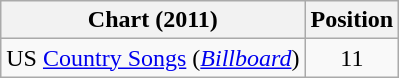<table class="wikitable sortable">
<tr>
<th scope="col">Chart (2011)</th>
<th scope="col">Position</th>
</tr>
<tr>
<td>US <a href='#'>Country Songs</a> (<em><a href='#'>Billboard</a></em>)</td>
<td align="center">11</td>
</tr>
</table>
